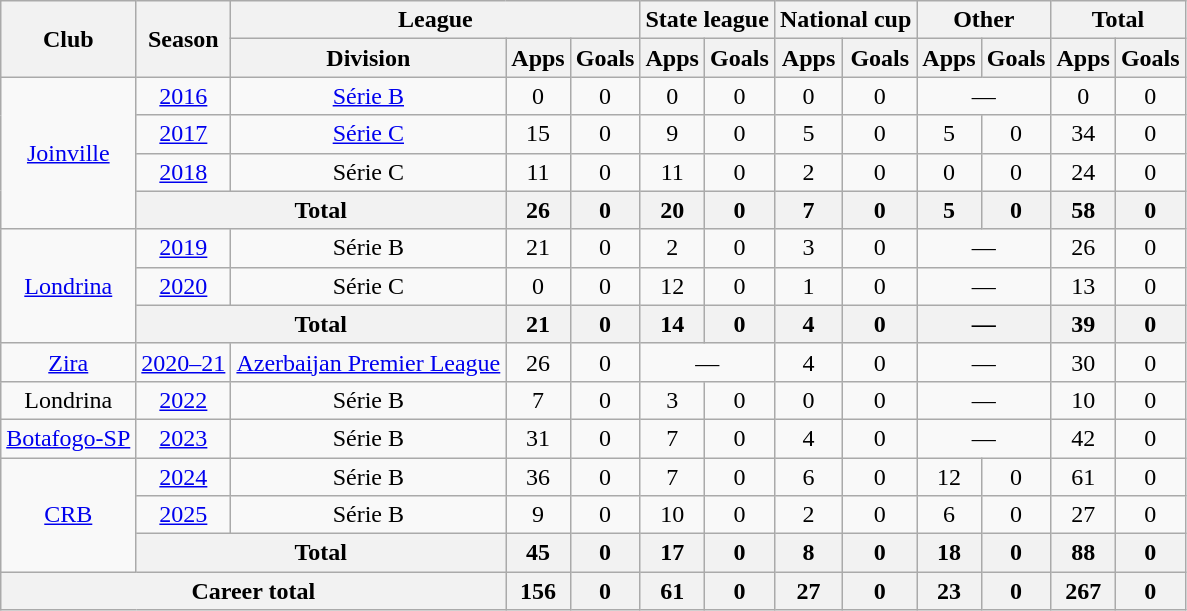<table class="wikitable" style="text-align:center">
<tr>
<th rowspan="2">Club</th>
<th rowspan="2">Season</th>
<th colspan="3">League</th>
<th colspan="2">State league</th>
<th colspan="2">National cup</th>
<th colspan="2">Other</th>
<th colspan="2">Total</th>
</tr>
<tr>
<th>Division</th>
<th>Apps</th>
<th>Goals</th>
<th>Apps</th>
<th>Goals</th>
<th>Apps</th>
<th>Goals</th>
<th>Apps</th>
<th>Goals</th>
<th>Apps</th>
<th>Goals</th>
</tr>
<tr>
<td rowspan="4"><a href='#'>Joinville</a></td>
<td><a href='#'>2016</a></td>
<td><a href='#'>Série B</a></td>
<td>0</td>
<td>0</td>
<td>0</td>
<td>0</td>
<td>0</td>
<td>0</td>
<td colspan="2">—</td>
<td>0</td>
<td>0</td>
</tr>
<tr>
<td><a href='#'>2017</a></td>
<td><a href='#'>Série C</a></td>
<td>15</td>
<td>0</td>
<td>9</td>
<td>0</td>
<td>5</td>
<td>0</td>
<td>5</td>
<td>0</td>
<td>34</td>
<td>0</td>
</tr>
<tr>
<td><a href='#'>2018</a></td>
<td>Série C</td>
<td>11</td>
<td>0</td>
<td>11</td>
<td>0</td>
<td>2</td>
<td>0</td>
<td>0</td>
<td>0</td>
<td>24</td>
<td>0</td>
</tr>
<tr>
<th colspan="2">Total</th>
<th>26</th>
<th>0</th>
<th>20</th>
<th>0</th>
<th>7</th>
<th>0</th>
<th>5</th>
<th>0</th>
<th>58</th>
<th>0</th>
</tr>
<tr>
<td rowspan="3"><a href='#'>Londrina</a></td>
<td><a href='#'>2019</a></td>
<td>Série B</td>
<td>21</td>
<td>0</td>
<td>2</td>
<td>0</td>
<td>3</td>
<td>0</td>
<td colspan="2">—</td>
<td>26</td>
<td>0</td>
</tr>
<tr>
<td><a href='#'>2020</a></td>
<td>Série C</td>
<td>0</td>
<td>0</td>
<td>12</td>
<td>0</td>
<td>1</td>
<td>0</td>
<td colspan="2">—</td>
<td>13</td>
<td>0</td>
</tr>
<tr>
<th colspan="2">Total</th>
<th>21</th>
<th>0</th>
<th>14</th>
<th>0</th>
<th>4</th>
<th>0</th>
<th colspan="2">—</th>
<th>39</th>
<th>0</th>
</tr>
<tr>
<td><a href='#'>Zira</a></td>
<td><a href='#'>2020–21</a></td>
<td><a href='#'>Azerbaijan Premier League</a></td>
<td>26</td>
<td>0</td>
<td colspan="2">—</td>
<td>4</td>
<td>0</td>
<td colspan="2">—</td>
<td>30</td>
<td>0</td>
</tr>
<tr>
<td>Londrina</td>
<td><a href='#'>2022</a></td>
<td>Série B</td>
<td>7</td>
<td>0</td>
<td>3</td>
<td>0</td>
<td>0</td>
<td>0</td>
<td colspan="2">—</td>
<td>10</td>
<td>0</td>
</tr>
<tr>
<td><a href='#'>Botafogo-SP</a></td>
<td><a href='#'>2023</a></td>
<td>Série B</td>
<td>31</td>
<td>0</td>
<td>7</td>
<td>0</td>
<td>4</td>
<td>0</td>
<td colspan="2">—</td>
<td>42</td>
<td>0</td>
</tr>
<tr>
<td rowspan="3"><a href='#'>CRB</a></td>
<td><a href='#'>2024</a></td>
<td>Série B</td>
<td>36</td>
<td>0</td>
<td>7</td>
<td>0</td>
<td>6</td>
<td>0</td>
<td>12</td>
<td>0</td>
<td>61</td>
<td>0</td>
</tr>
<tr>
<td><a href='#'>2025</a></td>
<td>Série B</td>
<td>9</td>
<td>0</td>
<td>10</td>
<td>0</td>
<td>2</td>
<td>0</td>
<td>6</td>
<td>0</td>
<td>27</td>
<td>0</td>
</tr>
<tr>
<th colspan="2">Total</th>
<th>45</th>
<th>0</th>
<th>17</th>
<th>0</th>
<th>8</th>
<th>0</th>
<th>18</th>
<th>0</th>
<th>88</th>
<th>0</th>
</tr>
<tr>
<th colspan="3">Career total</th>
<th>156</th>
<th>0</th>
<th>61</th>
<th>0</th>
<th>27</th>
<th>0</th>
<th>23</th>
<th>0</th>
<th>267</th>
<th>0</th>
</tr>
</table>
